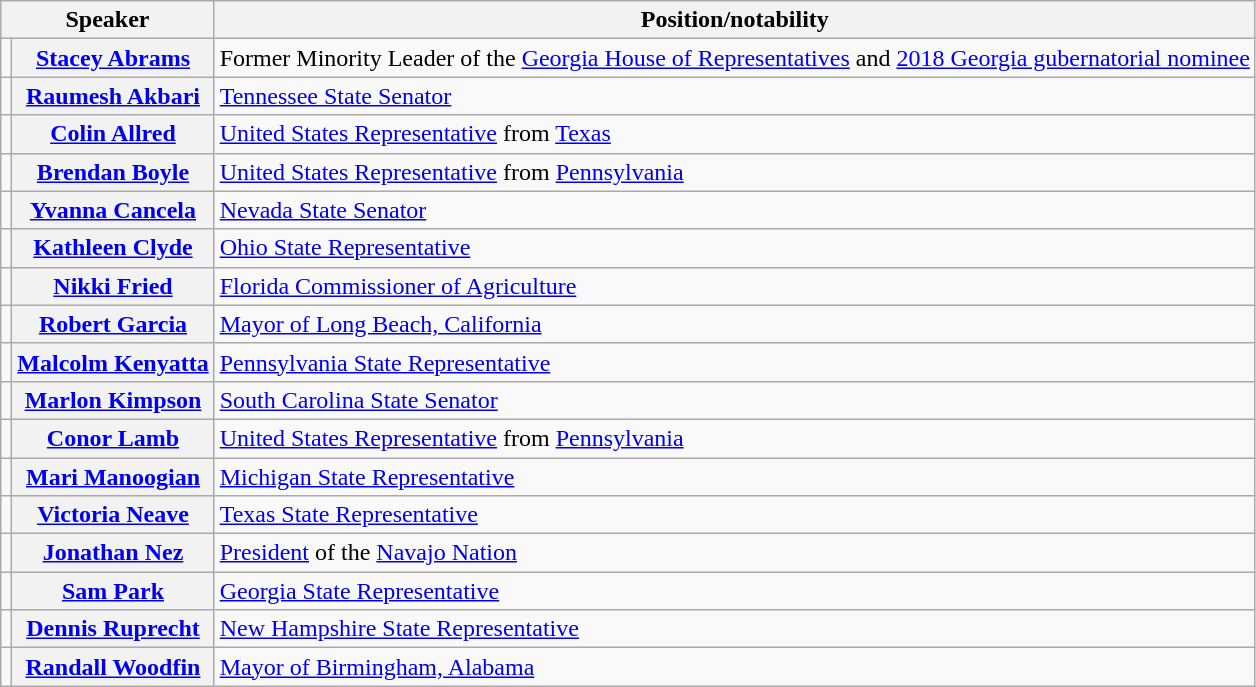<table class="wikitable plainrowheaders collapsible collapsed;">
<tr>
<th scope="col" Colspan=2>Speaker</th>
<th scope="col">Position/notability</th>
</tr>
<tr>
<td></td>
<th><a href='#'>Stacey Abrams</a></th>
<td>Former Minority Leader of the <a href='#'>Georgia House of Representatives</a> and <a href='#'>2018 Georgia gubernatorial nominee</a></td>
</tr>
<tr>
<td></td>
<th><a href='#'>Raumesh Akbari</a></th>
<td><a href='#'>Tennessee State Senator</a></td>
</tr>
<tr>
<td></td>
<th><a href='#'>Colin Allred</a></th>
<td><a href='#'>United States Representative</a> from <a href='#'>Texas</a></td>
</tr>
<tr>
<td></td>
<th><a href='#'>Brendan Boyle</a></th>
<td><a href='#'>United States Representative</a> from <a href='#'>Pennsylvania</a></td>
</tr>
<tr>
<td></td>
<th><a href='#'>Yvanna Cancela</a></th>
<td><a href='#'>Nevada State Senator</a></td>
</tr>
<tr>
<td></td>
<th><a href='#'>Kathleen Clyde</a></th>
<td><a href='#'>Ohio State Representative</a></td>
</tr>
<tr>
<td></td>
<th><a href='#'>Nikki Fried</a></th>
<td><a href='#'>Florida Commissioner of Agriculture</a></td>
</tr>
<tr>
<td></td>
<th><a href='#'>Robert Garcia</a></th>
<td><a href='#'>Mayor of Long Beach, California</a></td>
</tr>
<tr>
<td></td>
<th><a href='#'>Malcolm Kenyatta</a></th>
<td><a href='#'>Pennsylvania State Representative</a></td>
</tr>
<tr>
<td></td>
<th><a href='#'>Marlon Kimpson</a></th>
<td><a href='#'>South Carolina State Senator</a></td>
</tr>
<tr>
<td></td>
<th><a href='#'>Conor Lamb</a></th>
<td><a href='#'>United States Representative</a> from <a href='#'>Pennsylvania</a></td>
</tr>
<tr>
<td></td>
<th><a href='#'>Mari Manoogian</a></th>
<td><a href='#'>Michigan State Representative</a></td>
</tr>
<tr>
<td></td>
<th><a href='#'>Victoria Neave</a></th>
<td><a href='#'>Texas State Representative</a></td>
</tr>
<tr>
<td></td>
<th><a href='#'>Jonathan Nez</a></th>
<td><a href='#'>President</a> of the <a href='#'>Navajo Nation</a></td>
</tr>
<tr>
<td></td>
<th><a href='#'>Sam Park</a></th>
<td><a href='#'>Georgia State Representative</a></td>
</tr>
<tr>
<td></td>
<th><a href='#'>Dennis Ruprecht</a></th>
<td><a href='#'>New Hampshire State Representative</a></td>
</tr>
<tr>
<td></td>
<th><a href='#'>Randall Woodfin</a></th>
<td><a href='#'>Mayor of Birmingham, Alabama</a></td>
</tr>
</table>
